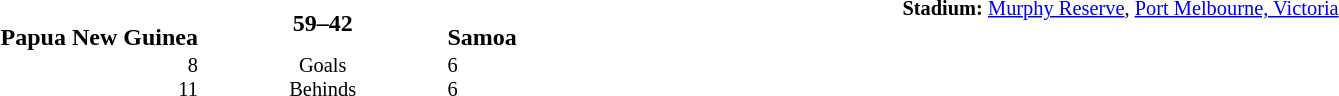<table style="width: 100%; background: transparent;" cellspacing="0">
<tr>
<td align=center valign=top rowspan=3 width=15%></td>
</tr>
<tr>
<td width=24% align=right><br><strong>Papua New Guinea</strong></td>
<td align=center width=13%><strong>59–42</strong></td>
<td width=24%><br><strong>Samoa</strong></td>
<td style=font-size:85% rowspan=2 valign=top><strong>Stadium:</strong> <a href='#'>Murphy Reserve</a>, <a href='#'>Port Melbourne, Victoria</a></td>
</tr>
<tr style=font-size:85%>
<td align=right valign=top>8<br> 11</td>
<td align=center valign=top>Goals <br>Behinds</td>
<td valign=top>6<br> 6</td>
</tr>
</table>
